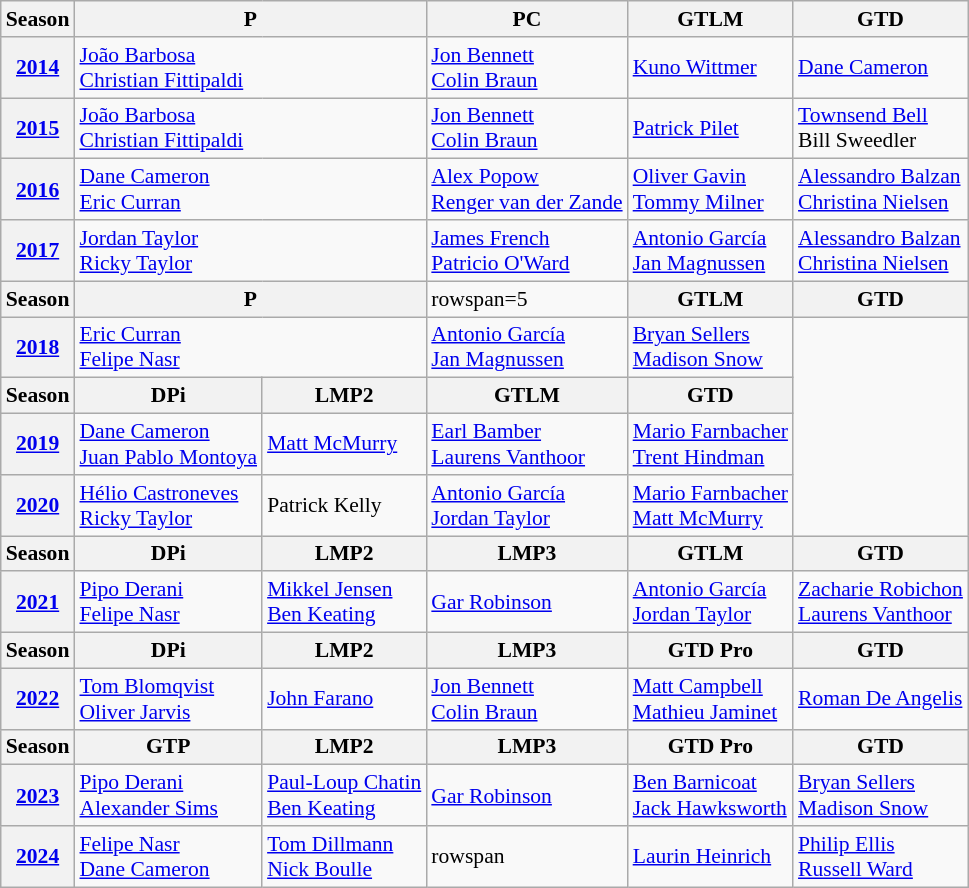<table class="wikitable" style="font-size:90%">
<tr>
<th>Season</th>
<th colspan=2>P</th>
<th>PC</th>
<th>GTLM</th>
<th>GTD</th>
</tr>
<tr>
<th><a href='#'>2014</a></th>
<td colspan=2> <a href='#'>João Barbosa</a><br> <a href='#'>Christian Fittipaldi</a></td>
<td> <a href='#'>Jon Bennett</a><br> <a href='#'>Colin Braun</a></td>
<td> <a href='#'>Kuno Wittmer</a></td>
<td> <a href='#'>Dane Cameron</a></td>
</tr>
<tr>
<th><a href='#'>2015</a></th>
<td colspan=2> <a href='#'>João Barbosa</a><br> <a href='#'>Christian Fittipaldi</a></td>
<td> <a href='#'>Jon Bennett</a><br> <a href='#'>Colin Braun</a></td>
<td> <a href='#'>Patrick Pilet</a></td>
<td> <a href='#'>Townsend Bell</a><br> Bill Sweedler</td>
</tr>
<tr>
<th><a href='#'>2016</a></th>
<td colspan=2> <a href='#'>Dane Cameron</a><br> <a href='#'>Eric Curran</a></td>
<td> <a href='#'>Alex Popow</a><br> <a href='#'>Renger van der Zande</a></td>
<td> <a href='#'>Oliver Gavin</a><br> <a href='#'>Tommy Milner</a></td>
<td> <a href='#'>Alessandro Balzan</a><br> <a href='#'>Christina Nielsen</a></td>
</tr>
<tr>
<th><a href='#'>2017</a></th>
<td colspan=2> <a href='#'>Jordan Taylor</a><br> <a href='#'>Ricky Taylor</a></td>
<td> <a href='#'>James French</a><br> <a href='#'>Patricio O'Ward</a></td>
<td> <a href='#'>Antonio García</a><br> <a href='#'>Jan Magnussen</a></td>
<td> <a href='#'>Alessandro Balzan</a><br> <a href='#'>Christina Nielsen</a></td>
</tr>
<tr>
<th>Season</th>
<th colspan=2>P</th>
<td>rowspan=5 </td>
<th>GTLM</th>
<th>GTD</th>
</tr>
<tr>
<th><a href='#'>2018</a></th>
<td colspan=2> <a href='#'>Eric Curran</a><br> <a href='#'>Felipe Nasr</a></td>
<td> <a href='#'>Antonio García</a><br> <a href='#'>Jan Magnussen</a></td>
<td> <a href='#'>Bryan Sellers</a><br> <a href='#'>Madison Snow</a></td>
</tr>
<tr>
<th>Season</th>
<th>DPi</th>
<th>LMP2</th>
<th>GTLM</th>
<th>GTD</th>
</tr>
<tr>
<th><a href='#'>2019</a></th>
<td> <a href='#'>Dane Cameron</a><br> <a href='#'>Juan Pablo Montoya</a></td>
<td> <a href='#'>Matt McMurry</a></td>
<td> <a href='#'>Earl Bamber</a><br> <a href='#'>Laurens Vanthoor</a></td>
<td> <a href='#'>Mario Farnbacher</a><br> <a href='#'>Trent Hindman</a></td>
</tr>
<tr>
<th><a href='#'>2020</a></th>
<td> <a href='#'>Hélio Castroneves</a><br> <a href='#'>Ricky Taylor</a></td>
<td> Patrick Kelly</td>
<td> <a href='#'>Antonio García</a><br> <a href='#'>Jordan Taylor</a></td>
<td> <a href='#'>Mario Farnbacher</a><br> <a href='#'>Matt McMurry</a></td>
</tr>
<tr>
<th>Season</th>
<th>DPi</th>
<th>LMP2</th>
<th>LMP3</th>
<th>GTLM</th>
<th>GTD</th>
</tr>
<tr>
<th><a href='#'>2021</a></th>
<td> <a href='#'>Pipo Derani</a><br> <a href='#'>Felipe Nasr</a></td>
<td> <a href='#'>Mikkel Jensen</a><br> <a href='#'>Ben Keating</a></td>
<td> <a href='#'>Gar Robinson</a></td>
<td> <a href='#'>Antonio García</a><br> <a href='#'>Jordan Taylor</a></td>
<td> <a href='#'>Zacharie Robichon</a><br> <a href='#'>Laurens Vanthoor</a></td>
</tr>
<tr>
<th>Season</th>
<th>DPi</th>
<th>LMP2</th>
<th>LMP3</th>
<th>GTD Pro</th>
<th>GTD</th>
</tr>
<tr>
<th><a href='#'>2022</a></th>
<td> <a href='#'>Tom Blomqvist</a><br> <a href='#'>Oliver Jarvis</a></td>
<td> <a href='#'>John Farano</a></td>
<td> <a href='#'>Jon Bennett</a><br> <a href='#'>Colin Braun</a></td>
<td> <a href='#'>Matt Campbell</a><br> <a href='#'>Mathieu Jaminet</a></td>
<td> <a href='#'>Roman De Angelis</a></td>
</tr>
<tr>
<th>Season</th>
<th>GTP</th>
<th>LMP2</th>
<th>LMP3</th>
<th>GTD Pro</th>
<th>GTD</th>
</tr>
<tr>
<th><a href='#'>2023</a></th>
<td> <a href='#'>Pipo Derani</a><br> <a href='#'>Alexander Sims</a></td>
<td> <a href='#'>Paul-Loup Chatin</a><br> <a href='#'>Ben Keating</a></td>
<td> <a href='#'>Gar Robinson</a></td>
<td> <a href='#'>Ben Barnicoat</a><br> <a href='#'>Jack Hawksworth</a></td>
<td> <a href='#'>Bryan Sellers</a><br> <a href='#'>Madison Snow</a></td>
</tr>
<tr>
<th><a href='#'>2024</a></th>
<td> <a href='#'>Felipe Nasr</a><br> <a href='#'>Dane Cameron</a></td>
<td> <a href='#'>Tom Dillmann</a><br> <a href='#'>Nick Boulle</a></td>
<td>rowspan </td>
<td> <a href='#'>Laurin Heinrich</a></td>
<td> <a href='#'>Philip Ellis</a><br> <a href='#'>Russell Ward</a></td>
</tr>
</table>
